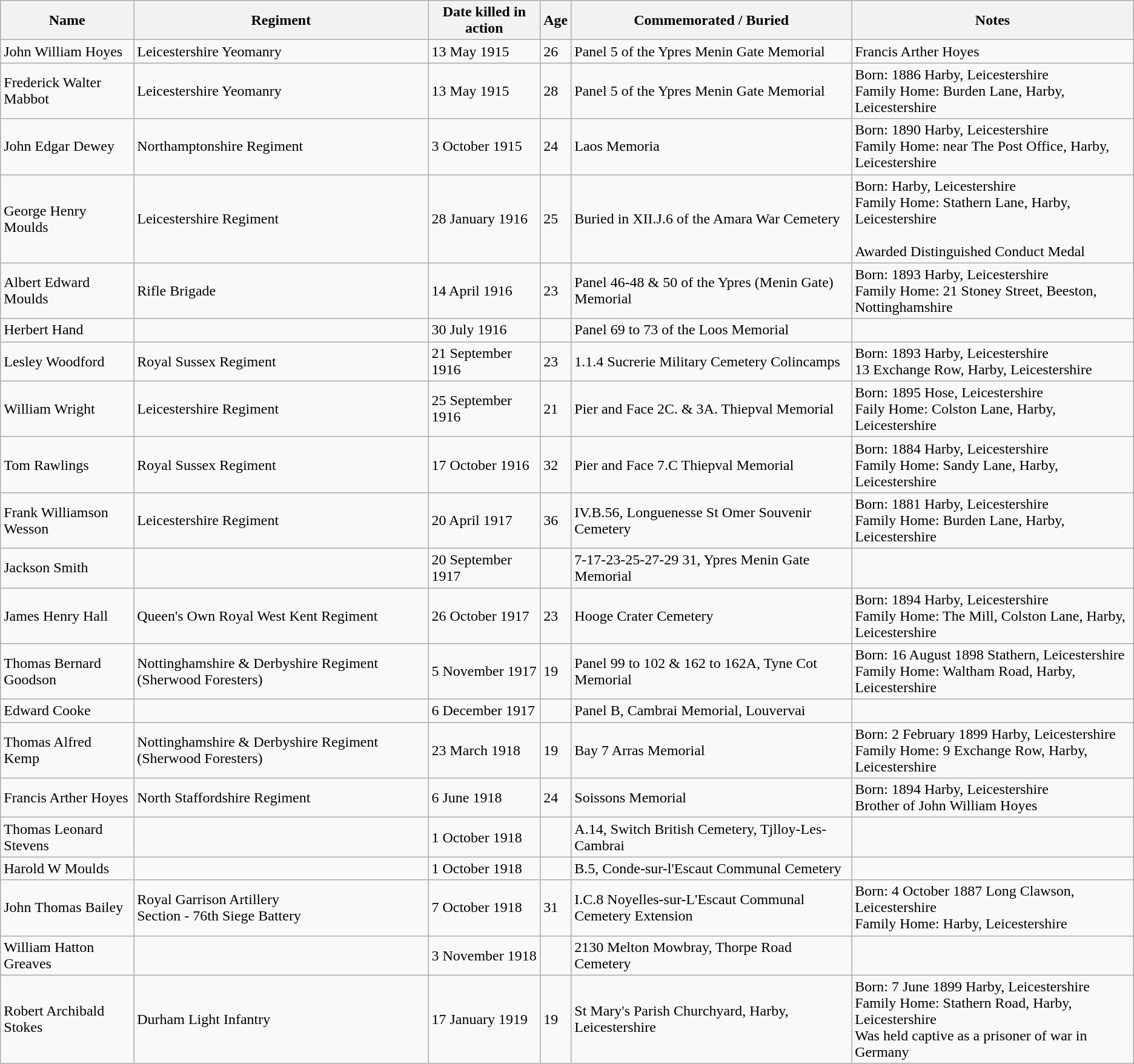<table class="wikitable">
<tr>
<th>Name</th>
<th>Regiment</th>
<th>Date killed in action</th>
<th>Age</th>
<th>Commemorated / Buried</th>
<th>Notes</th>
</tr>
<tr>
<td>John William Hoyes</td>
<td>Leicestershire Yeomanry</td>
<td>13 May 1915</td>
<td>26</td>
<td>Panel 5 of the Ypres Menin Gate Memorial</td>
<td Born: 1888 Langar, Nottinghamshire>Francis Arther Hoyes</td>
</tr>
<tr>
<td>Frederick Walter Mabbot</td>
<td>Leicestershire Yeomanry</td>
<td>13 May 1915</td>
<td>28</td>
<td>Panel 5 of the Ypres Menin Gate Memorial</td>
<td>Born: 1886 Harby, Leicestershire<br> Family Home: Burden Lane, Harby, Leicestershire</td>
</tr>
<tr>
<td>John Edgar Dewey</td>
<td>Northamptonshire Regiment</td>
<td>3 October 1915</td>
<td>24</td>
<td>Laos Memoria</td>
<td>Born: 1890 Harby, Leicestershire<br> Family Home: near The Post Office, Harby, Leicestershire</td>
</tr>
<tr>
<td>George Henry Moulds</td>
<td>Leicestershire Regiment</td>
<td>28 January 1916</td>
<td>25</td>
<td>Buried in XII.J.6 of the Amara War Cemetery</td>
<td>Born: Harby, Leicestershire<br> Family Home: Stathern Lane, Harby, Leicestershire<br><br> Awarded Distinguished Conduct Medal</td>
</tr>
<tr>
<td>Albert Edward Moulds</td>
<td>Rifle Brigade</td>
<td>14 April 1916</td>
<td>23</td>
<td>Panel 46-48 & 50 of the Ypres (Menin Gate) Memorial</td>
<td>Born: 1893 Harby, Leicestershire<br> Family Home: 21 Stoney Street, Beeston, Nottinghamshire</td>
</tr>
<tr>
<td>Herbert Hand</td>
<td></td>
<td>30 July 1916</td>
<td></td>
<td>Panel 69 to 73 of the Loos Memorial</td>
<td></td>
</tr>
<tr>
<td>Lesley Woodford</td>
<td>Royal Sussex Regiment</td>
<td>21 September 1916</td>
<td>23</td>
<td>1.1.4 Sucrerie Military Cemetery Colincamps</td>
<td>Born: 1893 Harby, Leicestershire<br> 13 Exchange Row, Harby, Leicestershire</td>
</tr>
<tr>
<td>William Wright</td>
<td>Leicestershire Regiment</td>
<td>25 September 1916</td>
<td>21</td>
<td>Pier and Face 2C. & 3A. Thiepval Memorial</td>
<td>Born: 1895 Hose, Leicestershire<br> Faily Home: Colston Lane, Harby, Leicestershire</td>
</tr>
<tr>
<td>Tom Rawlings</td>
<td>Royal Sussex Regiment</td>
<td>17 October 1916</td>
<td>32</td>
<td>Pier and Face 7.C Thiepval Memorial</td>
<td>Born: 1884 Harby, Leicestershire<br> Family Home: Sandy Lane, Harby, Leicestershire</td>
</tr>
<tr>
<td>Frank Williamson Wesson</td>
<td>Leicestershire Regiment</td>
<td>20 April 1917</td>
<td>36</td>
<td>IV.B.56, Longuenesse St Omer Souvenir Cemetery</td>
<td>Born: 1881 Harby, Leicestershire<br> Family Home: Burden Lane, Harby, Leicestershire</td>
</tr>
<tr>
<td>Jackson Smith</td>
<td></td>
<td>20 September 1917</td>
<td></td>
<td>7-17-23-25-27-29 31, Ypres Menin Gate Memorial</td>
<td></td>
</tr>
<tr>
<td>James Henry Hall</td>
<td>Queen's Own Royal West Kent Regiment</td>
<td>26 October 1917</td>
<td>23</td>
<td>Hooge Crater Cemetery</td>
<td>Born: 1894 Harby, Leicestershire<br> Family Home: The Mill, Colston Lane, Harby, Leicestershire</td>
</tr>
<tr>
<td>Thomas Bernard Goodson</td>
<td>Nottinghamshire & Derbyshire Regiment (Sherwood Foresters)</td>
<td>5 November 1917</td>
<td>19</td>
<td>Panel 99 to 102 & 162 to 162A, Tyne Cot Memorial</td>
<td>Born: 16 August 1898 Stathern, Leicestershire<br> Family Home: Waltham Road, Harby, Leicestershire</td>
</tr>
<tr>
<td>Edward Cooke</td>
<td></td>
<td>6 December 1917</td>
<td></td>
<td>Panel B, Cambrai Memorial, Louvervai</td>
<td></td>
</tr>
<tr>
<td>Thomas Alfred Kemp</td>
<td>Nottinghamshire & Derbyshire Regiment (Sherwood Foresters)</td>
<td>23 March 1918</td>
<td>19</td>
<td>Bay 7 Arras Memorial</td>
<td>Born: 2 February 1899 Harby, Leicestershire<br> Family Home: 9 Exchange Row, Harby, Leicestershire</td>
</tr>
<tr>
<td>Francis Arther Hoyes</td>
<td>North Staffordshire Regiment</td>
<td>6 June 1918</td>
<td>24</td>
<td>Soissons Memorial</td>
<td>Born: 1894 Harby, Leicestershire<br> Brother of John William Hoyes</td>
</tr>
<tr>
<td>Thomas Leonard Stevens</td>
<td></td>
<td>1 October 1918</td>
<td></td>
<td>A.14, Switch British Cemetery, Tjlloy-Les-Cambrai</td>
<td></td>
</tr>
<tr>
<td>Harold W Moulds</td>
<td></td>
<td>1 October 1918</td>
<td></td>
<td>B.5, Conde-sur-l'Escaut Communal Cemetery</td>
<td></td>
</tr>
<tr>
<td>John Thomas Bailey</td>
<td>Royal Garrison Artillery<br>Section - 76th Siege Battery</td>
<td>7 October 1918</td>
<td>31</td>
<td>I.C.8 Noyelles-sur-L'Escaut Communal Cemetery Extension</td>
<td>Born: 4 October 1887 Long Clawson, Leicestershire<br> Family Home: Harby, Leicestershire</td>
</tr>
<tr>
<td>William Hatton Greaves</td>
<td></td>
<td>3 November 1918</td>
<td></td>
<td>2130 Melton Mowbray, Thorpe Road Cemetery</td>
<td></td>
</tr>
<tr>
<td>Robert Archibald Stokes</td>
<td>Durham Light Infantry</td>
<td>17 January 1919</td>
<td>19</td>
<td>St Mary's Parish Churchyard, Harby, Leicestershire</td>
<td>Born: 7 June 1899 Harby, Leicestershire<br> Family Home: Stathern Road, Harby, Leicestershire<br> Was held captive as a prisoner of war in Germany</td>
</tr>
</table>
